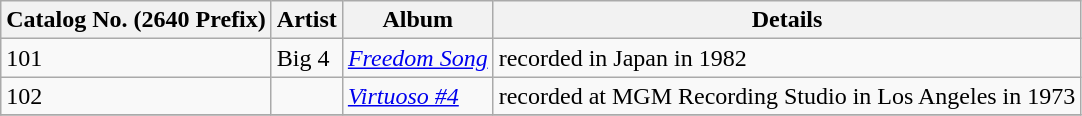<table class="wikitable sortable">
<tr>
<th>Catalog No. (2640 Prefix)</th>
<th>Artist</th>
<th>Album</th>
<th>Details</th>
</tr>
<tr>
<td>101</td>
<td> Big 4</td>
<td><em><a href='#'>Freedom Song</a></em></td>
<td>recorded in Japan in 1982</td>
</tr>
<tr>
<td>102</td>
<td></td>
<td><em><a href='#'>Virtuoso #4</a></em></td>
<td>recorded at MGM Recording Studio in Los Angeles in 1973</td>
</tr>
<tr>
</tr>
</table>
